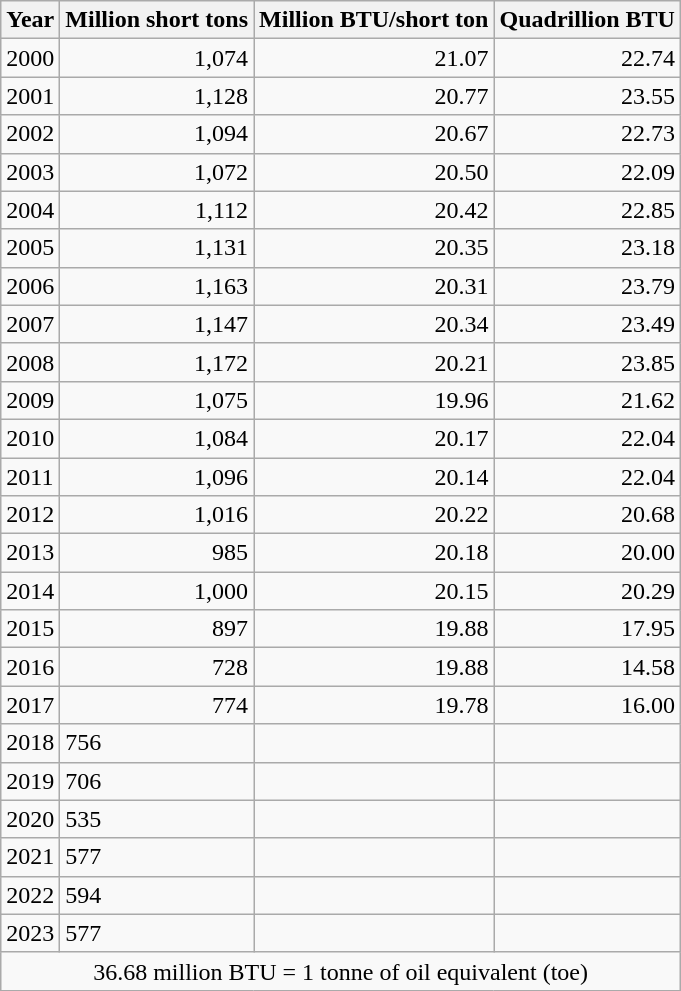<table class="wikitable">
<tr>
<th>Year</th>
<th>Million short tons</th>
<th>Million BTU/short ton</th>
<th>Quadrillion BTU</th>
</tr>
<tr>
<td align="left">2000</td>
<td align=" right">1,074</td>
<td align=right>21.07</td>
<td align=right>22.74</td>
</tr>
<tr>
<td align="left">2001</td>
<td align=" right">1,128</td>
<td align=right>20.77</td>
<td align=right>23.55</td>
</tr>
<tr>
<td align="left">2002</td>
<td align=" right">1,094</td>
<td align=right>20.67</td>
<td align=right>22.73</td>
</tr>
<tr>
<td align="left">2003</td>
<td align=" right">1,072</td>
<td align=right>20.50</td>
<td align=right>22.09</td>
</tr>
<tr>
<td align="left">2004</td>
<td align=" right">1,112</td>
<td align=right>20.42</td>
<td align=right>22.85</td>
</tr>
<tr>
<td align="left">2005</td>
<td align=" right">1,131</td>
<td align=right>20.35</td>
<td align=right>23.18</td>
</tr>
<tr>
<td align="left">2006</td>
<td align=" right">1,163</td>
<td align=right>20.31</td>
<td align=right>23.79</td>
</tr>
<tr>
<td align="left">2007</td>
<td align=" right">1,147</td>
<td align=right>20.34</td>
<td align=right>23.49</td>
</tr>
<tr>
<td align="left">2008</td>
<td align=" right">1,172</td>
<td align=right>20.21</td>
<td align=right>23.85</td>
</tr>
<tr>
<td align="left">2009</td>
<td align=" right">1,075</td>
<td align=right>19.96</td>
<td align=right>21.62</td>
</tr>
<tr>
<td align="left">2010</td>
<td align=" right">1,084</td>
<td align=right>20.17</td>
<td align=right>22.04</td>
</tr>
<tr>
<td align="left">2011</td>
<td align=" right">1,096</td>
<td align=right>20.14</td>
<td align=right>22.04</td>
</tr>
<tr>
<td align="left">2012</td>
<td align=" right">1,016</td>
<td align=right>20.22</td>
<td align=right>20.68</td>
</tr>
<tr>
<td align="left">2013</td>
<td align=" right">985</td>
<td align=right>20.18</td>
<td align=right>20.00</td>
</tr>
<tr>
<td align="left">2014</td>
<td align=" right">1,000</td>
<td align=right>20.15</td>
<td align=right>20.29</td>
</tr>
<tr>
<td align="left">2015</td>
<td align=" right">897</td>
<td align=right>19.88</td>
<td align=right>17.95</td>
</tr>
<tr>
<td align="left">2016</td>
<td align=" right">728</td>
<td align=right>19.88</td>
<td align=right>14.58</td>
</tr>
<tr>
<td align="left">2017</td>
<td align=" right">774</td>
<td align=right>19.78</td>
<td align=right>16.00</td>
</tr>
<tr>
<td>2018</td>
<td>756</td>
<td></td>
<td></td>
</tr>
<tr>
<td>2019</td>
<td>706</td>
<td></td>
<td></td>
</tr>
<tr>
<td>2020</td>
<td>535</td>
<td></td>
<td></td>
</tr>
<tr>
<td>2021</td>
<td>577</td>
<td></td>
<td></td>
</tr>
<tr>
<td>2022</td>
<td>594</td>
<td></td>
<td></td>
</tr>
<tr>
<td>2023</td>
<td>577</td>
<td></td>
<td></td>
</tr>
<tr>
<td align="center" colspan=4>36.68 million BTU = 1 tonne of oil equivalent (toe)</td>
</tr>
</table>
